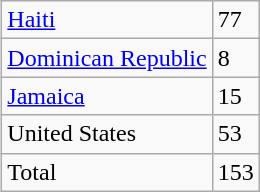<table class="wikitable" style="float: right; margin:0 1em 0.5em 1em;">
<tr>
<td><a href='#'>Haiti</a></td>
<td>77</td>
</tr>
<tr>
<td><a href='#'>Dominican Republic</a></td>
<td>8</td>
</tr>
<tr>
<td><a href='#'>Jamaica</a></td>
<td>15</td>
</tr>
<tr>
<td>United States</td>
<td>53</td>
</tr>
<tr>
<td>Total</td>
<td>153</td>
</tr>
</table>
